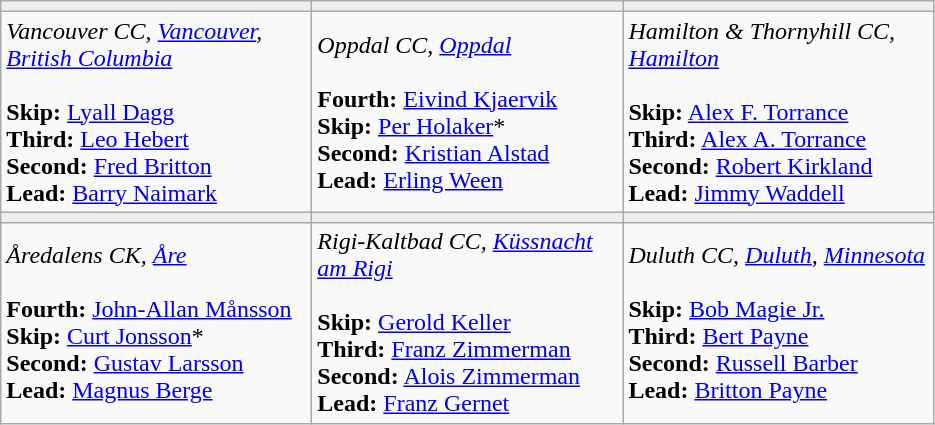<table class="wikitable">
<tr align=center>
<td bgcolor="#efefef" width="200"><strong></strong></td>
<td bgcolor="#efefef" width="200"><strong></strong></td>
<td bgcolor="#efefef" width="200"><strong></strong></td>
</tr>
<tr>
<td><em>Vancouver CC, <a href='#'>Vancouver</a>, <a href='#'>British Columbia</a></em> <br><br><strong>Skip:</strong> <a href='#'>Lyall Dagg</a><br>
<strong>Third:</strong> <a href='#'>Leo Hebert</a><br>
<strong>Second:</strong> <a href='#'>Fred Britton</a><br>
<strong>Lead:</strong> <a href='#'>Barry Naimark</a></td>
<td><em>Oppdal CC, <a href='#'>Oppdal</a></em><br><br><strong>Fourth:</strong> <a href='#'>Eivind Kjaervik</a><br>
<strong>Skip:</strong> <a href='#'>Per Holaker</a>*<br>
<strong>Second:</strong> <a href='#'>Kristian Alstad</a><br>
<strong>Lead:</strong> <a href='#'>Erling Ween</a></td>
<td><em>Hamilton & Thornyhill CC, <a href='#'>Hamilton</a></em><br><br><strong>Skip:</strong> <a href='#'>Alex F. Torrance</a><br>
<strong>Third:</strong> <a href='#'>Alex A. Torrance</a><br>
<strong>Second:</strong> <a href='#'>Robert Kirkland</a><br>
<strong>Lead:</strong> <a href='#'>Jimmy Waddell</a></td>
</tr>
<tr align=center>
<td bgcolor="#efefef" width="200"><strong></strong></td>
<td bgcolor="#efefef" width="200"><strong></strong></td>
<td bgcolor="#efefef" width="200"><strong></strong></td>
</tr>
<tr>
<td><em>Åredalens CK, <a href='#'>Åre</a></em><br><br><strong>Fourth:</strong> <a href='#'>John-Allan Månsson</a><br>
<strong>Skip:</strong> <a href='#'>Curt Jonsson</a>*<br>
<strong>Second:</strong> <a href='#'>Gustav Larsson</a><br>
<strong>Lead:</strong> <a href='#'>Magnus Berge</a></td>
<td><em>Rigi-Kaltbad CC, <a href='#'>Küssnacht am Rigi</a></em><br><br><strong>Skip:</strong> <a href='#'>Gerold Keller</a><br>
<strong>Third:</strong> <a href='#'>Franz Zimmerman</a><br>
<strong>Second:</strong> <a href='#'>Alois Zimmerman</a><br>
<strong>Lead:</strong> <a href='#'>Franz Gernet</a></td>
<td><em>Duluth CC, <a href='#'>Duluth</a>, <a href='#'>Minnesota</a> </em><br><br><strong>Skip:</strong> <a href='#'>Bob Magie Jr.</a><br>
<strong>Third:</strong> <a href='#'>Bert Payne</a><br>
<strong>Second:</strong> <a href='#'>Russell Barber</a><br>
<strong>Lead:</strong> <a href='#'>Britton Payne</a></td>
</tr>
</table>
